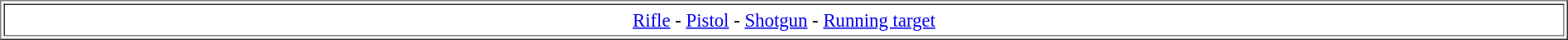<table border="1" cellpadding="3" style="font-size: 95%;" width="100%">
<tr>
<td align=center><a href='#'>Rifle</a> - <a href='#'>Pistol</a> - <a href='#'>Shotgun</a> - <a href='#'>Running target</a></td>
</tr>
</table>
